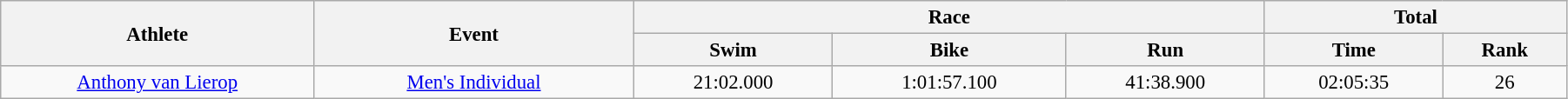<table class="wikitable" style="font-size:95%; text-align:center;" width="95%">
<tr>
<th rowspan="2">Athlete</th>
<th rowspan="2">Event</th>
<th colspan="3">Race</th>
<th colspan="2">Total</th>
</tr>
<tr>
<th>Swim</th>
<th>Bike</th>
<th>Run</th>
<th>Time</th>
<th>Rank</th>
</tr>
<tr>
<td width=20%><a href='#'>Anthony van Lierop</a></td>
<td><a href='#'>Men's Individual</a></td>
<td>21:02.000</td>
<td>1:01:57.100</td>
<td>41:38.900</td>
<td>02:05:35</td>
<td>26</td>
</tr>
</table>
